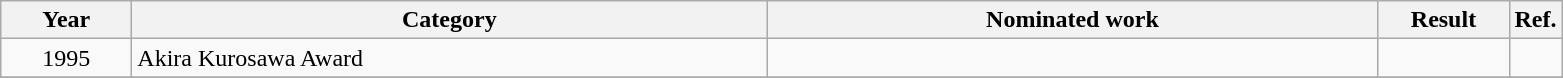<table class=wikitable>
<tr>
<th scope="col" style="width:5em;">Year</th>
<th scope="col" style="width:26em;">Category</th>
<th scope="col" style="width:25em;">Nominated work</th>
<th scope="col" style="width:5em;">Result</th>
<th>Ref.</th>
</tr>
<tr>
<td style="text-align:center;">1995</td>
<td>Akira Kurosawa Award</td>
<td></td>
<td></td>
<td></td>
</tr>
<tr>
</tr>
</table>
